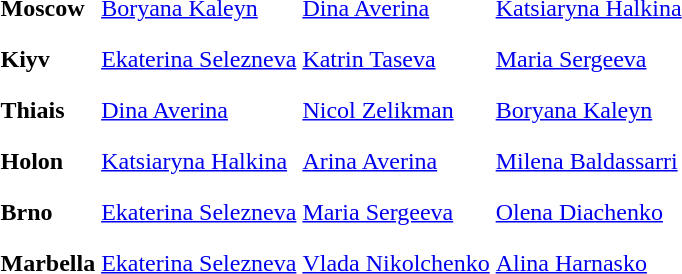<table>
<tr>
<th scope=row style="text-align:left">Moscow</th>
<td style="height:30px;"> <a href='#'>Boryana Kaleyn</a></td>
<td style="height:30px;"> <a href='#'>Dina Averina</a></td>
<td style="height:30px;"> <a href='#'>Katsiaryna Halkina</a></td>
</tr>
<tr>
<th scope=row style="text-align:left">Kiyv</th>
<td style="height:30px;"> <a href='#'>Ekaterina Selezneva</a></td>
<td style="height:30px;"> <a href='#'>Katrin Taseva</a></td>
<td style="height:30px;"> <a href='#'>Maria Sergeeva</a></td>
</tr>
<tr>
<th scope=row style="text-align:left">Thiais</th>
<td style="height:30px;"> <a href='#'>Dina Averina</a></td>
<td style="height:30px;"> <a href='#'>Nicol Zelikman</a></td>
<td style="height:30px;"> <a href='#'>Boryana Kaleyn</a></td>
</tr>
<tr>
<th scope=row style="text-align:left">Holon</th>
<td style="height:30px;"> <a href='#'>Katsiaryna Halkina</a></td>
<td style="height:30px;"> <a href='#'>Arina Averina</a></td>
<td style="height:30px;"> <a href='#'>Milena Baldassarri</a></td>
</tr>
<tr>
<th scope=row style="text-align:left">Brno</th>
<td style="height:30px;"> <a href='#'>Ekaterina Selezneva</a></td>
<td style="height:30px;"> <a href='#'>Maria Sergeeva</a></td>
<td style="height:30px;"> <a href='#'>Olena Diachenko</a></td>
</tr>
<tr>
<th scope=row style="text-align:left">Marbella</th>
<td style="height:30px;"> <a href='#'>Ekaterina Selezneva</a></td>
<td style="height:30px;"> <a href='#'>Vlada Nikolchenko</a></td>
<td style="height:30px;"> <a href='#'>Alina Harnasko</a></td>
</tr>
<tr>
</tr>
</table>
